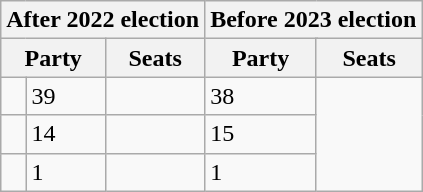<table class="wikitable">
<tr>
<th colspan="3">After 2022 election</th>
<th colspan="3">Before 2023 election</th>
</tr>
<tr>
<th colspan="2">Party</th>
<th>Seats</th>
<th colspan="2">Party</th>
<th>Seats</th>
</tr>
<tr>
<td></td>
<td>39</td>
<td></td>
<td>38</td>
</tr>
<tr>
<td></td>
<td>14</td>
<td></td>
<td>15</td>
</tr>
<tr>
<td></td>
<td>1</td>
<td></td>
<td>1</td>
</tr>
</table>
